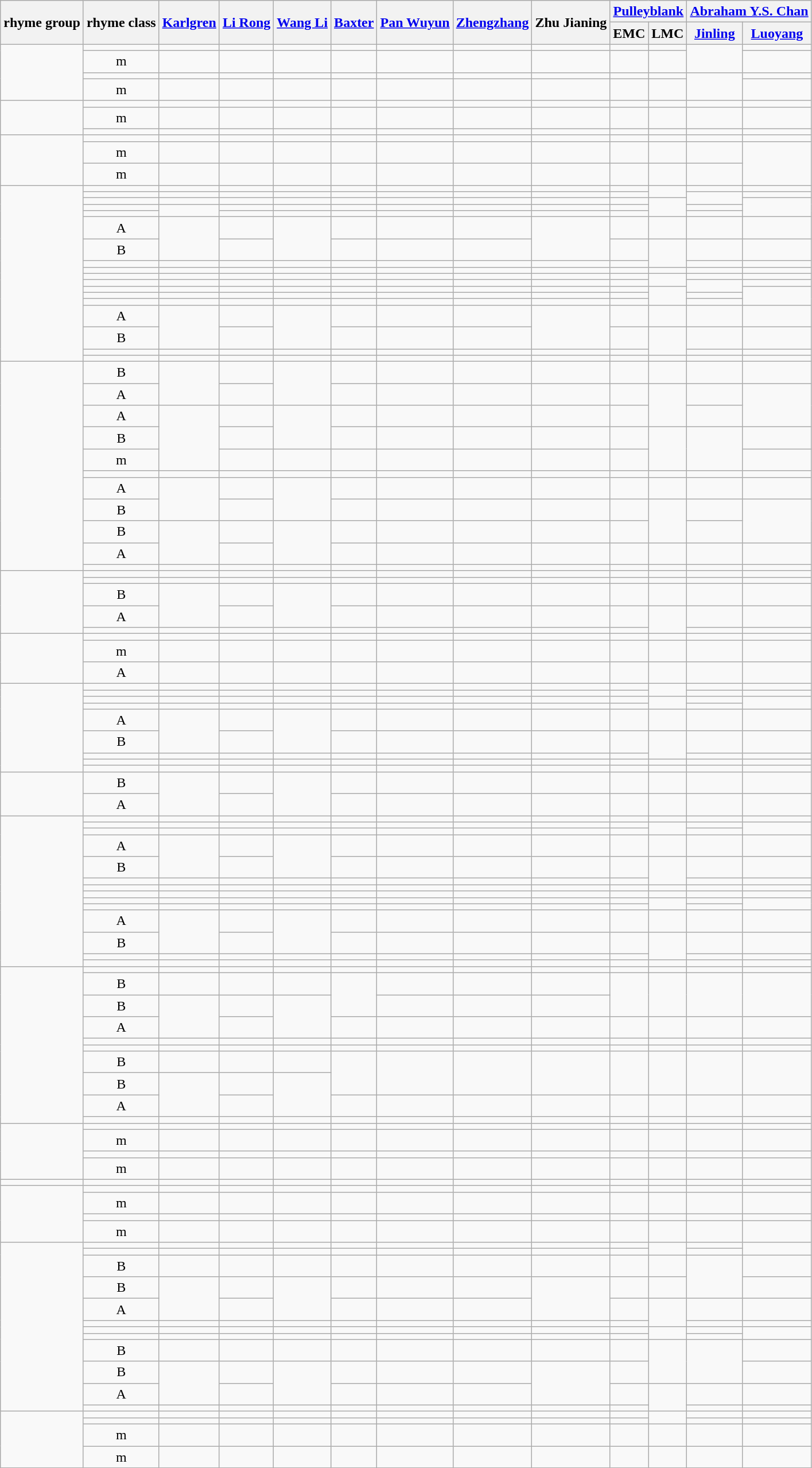<table class="wikitable" style="text-align: center;">
<tr>
<th rowspan="2">rhyme group</th>
<th rowspan="2">rhyme class</th>
<th rowspan="2"><a href='#'>Karlgren</a></th>
<th rowspan="2"><a href='#'>Li Rong</a></th>
<th rowspan="2"><a href='#'>Wang Li</a></th>
<th rowspan="2"><a href='#'>Baxter</a></th>
<th rowspan="2"><a href='#'>Pan Wuyun</a></th>
<th rowspan="2"><a href='#'>Zhengzhang</a></th>
<th rowspan="2">Zhu Jianing</th>
<th colspan="2"><a href='#'>Pulleyblank</a></th>
<th colspan="2"><a href='#'>Abraham Y.S. Chan</a></th>
</tr>
<tr>
<th>EMC</th>
<th>LMC</th>
<th><a href='#'>Jinling</a></th>
<th><a href='#'>Luoyang</a></th>
</tr>
<tr>
<td rowspan="4"></td>
<td></td>
<td></td>
<td></td>
<td></td>
<td></td>
<td></td>
<td></td>
<td></td>
<td></td>
<td></td>
<td rowspan="2"></td>
<td></td>
</tr>
<tr>
<td>m</td>
<td></td>
<td></td>
<td></td>
<td></td>
<td></td>
<td></td>
<td></td>
<td></td>
<td></td>
<td></td>
</tr>
<tr>
<td></td>
<td></td>
<td></td>
<td></td>
<td></td>
<td></td>
<td></td>
<td></td>
<td></td>
<td></td>
<td rowspan="2"></td>
<td></td>
</tr>
<tr>
<td>m</td>
<td></td>
<td></td>
<td></td>
<td></td>
<td></td>
<td></td>
<td></td>
<td></td>
<td></td>
<td></td>
</tr>
<tr>
<td rowspan="3"></td>
<td></td>
<td></td>
<td></td>
<td></td>
<td></td>
<td></td>
<td></td>
<td></td>
<td></td>
<td></td>
<td></td>
<td></td>
</tr>
<tr>
<td>m</td>
<td></td>
<td></td>
<td></td>
<td></td>
<td></td>
<td></td>
<td></td>
<td></td>
<td></td>
<td></td>
<td></td>
</tr>
<tr>
<td></td>
<td></td>
<td></td>
<td></td>
<td></td>
<td></td>
<td></td>
<td></td>
<td></td>
<td></td>
<td></td>
<td></td>
</tr>
<tr>
<td rowspan="3"></td>
<td></td>
<td></td>
<td></td>
<td></td>
<td></td>
<td></td>
<td></td>
<td></td>
<td></td>
<td></td>
<td></td>
<td></td>
</tr>
<tr>
<td>m</td>
<td></td>
<td></td>
<td></td>
<td></td>
<td></td>
<td></td>
<td></td>
<td></td>
<td></td>
<td></td>
<td rowspan="2"></td>
</tr>
<tr>
<td>m</td>
<td></td>
<td></td>
<td></td>
<td></td>
<td></td>
<td></td>
<td></td>
<td></td>
<td></td>
<td></td>
</tr>
<tr>
<td rowspan="18"></td>
<td></td>
<td></td>
<td></td>
<td></td>
<td></td>
<td></td>
<td></td>
<td></td>
<td></td>
<td rowspan="2"></td>
<td></td>
<td></td>
</tr>
<tr>
<td></td>
<td></td>
<td></td>
<td></td>
<td></td>
<td></td>
<td></td>
<td></td>
<td></td>
<td rowspan="2"></td>
<td></td>
</tr>
<tr>
<td></td>
<td></td>
<td></td>
<td></td>
<td></td>
<td></td>
<td></td>
<td></td>
<td></td>
<td rowspan="3"></td>
<td rowspan="3"></td>
</tr>
<tr>
<td></td>
<td rowspan="2"></td>
<td></td>
<td></td>
<td></td>
<td></td>
<td></td>
<td></td>
<td></td>
<td></td>
</tr>
<tr>
<td></td>
<td></td>
<td></td>
<td></td>
<td></td>
<td></td>
<td></td>
<td></td>
<td></td>
</tr>
<tr>
<td>A</td>
<td rowspan="2"></td>
<td></td>
<td rowspan="2"></td>
<td></td>
<td></td>
<td></td>
<td rowspan="2"></td>
<td></td>
<td></td>
<td></td>
<td></td>
</tr>
<tr>
<td>B</td>
<td></td>
<td></td>
<td></td>
<td></td>
<td></td>
<td rowspan="2"></td>
<td></td>
<td></td>
</tr>
<tr>
<td></td>
<td></td>
<td></td>
<td></td>
<td></td>
<td></td>
<td></td>
<td></td>
<td></td>
<td></td>
<td></td>
</tr>
<tr>
<td></td>
<td></td>
<td></td>
<td></td>
<td></td>
<td></td>
<td></td>
<td></td>
<td></td>
<td></td>
<td></td>
<td></td>
</tr>
<tr>
<td></td>
<td></td>
<td></td>
<td></td>
<td></td>
<td></td>
<td></td>
<td></td>
<td></td>
<td rowspan="2"></td>
<td></td>
<td></td>
</tr>
<tr>
<td></td>
<td></td>
<td></td>
<td></td>
<td></td>
<td></td>
<td></td>
<td></td>
<td></td>
<td rowspan="2"></td>
<td></td>
</tr>
<tr>
<td></td>
<td></td>
<td></td>
<td></td>
<td></td>
<td></td>
<td></td>
<td></td>
<td></td>
<td rowspan="3"></td>
<td rowspan="3"></td>
</tr>
<tr>
<td></td>
<td></td>
<td></td>
<td></td>
<td></td>
<td></td>
<td></td>
<td></td>
<td></td>
<td></td>
</tr>
<tr>
<td></td>
<td></td>
<td></td>
<td></td>
<td></td>
<td></td>
<td></td>
<td></td>
<td></td>
<td></td>
</tr>
<tr>
<td>A</td>
<td rowspan="2"></td>
<td></td>
<td rowspan="2"></td>
<td></td>
<td></td>
<td></td>
<td rowspan="2"></td>
<td></td>
<td></td>
<td></td>
<td></td>
</tr>
<tr>
<td>B</td>
<td></td>
<td></td>
<td></td>
<td></td>
<td></td>
<td rowspan="2"></td>
<td></td>
<td></td>
</tr>
<tr>
<td></td>
<td></td>
<td></td>
<td></td>
<td></td>
<td></td>
<td></td>
<td></td>
<td></td>
<td></td>
<td></td>
</tr>
<tr>
<td></td>
<td></td>
<td></td>
<td></td>
<td></td>
<td></td>
<td></td>
<td></td>
<td></td>
<td></td>
<td></td>
<td></td>
</tr>
<tr>
<td rowspan="11"></td>
<td>B</td>
<td rowspan="2"></td>
<td></td>
<td rowspan="2"></td>
<td></td>
<td></td>
<td></td>
<td></td>
<td></td>
<td></td>
<td></td>
<td></td>
</tr>
<tr>
<td>A</td>
<td></td>
<td></td>
<td></td>
<td></td>
<td></td>
<td></td>
<td rowspan="2"></td>
<td></td>
<td rowspan="2"></td>
</tr>
<tr>
<td>A</td>
<td rowspan="3"></td>
<td></td>
<td rowspan="2"></td>
<td></td>
<td></td>
<td></td>
<td></td>
<td></td>
<td></td>
</tr>
<tr>
<td>B</td>
<td></td>
<td></td>
<td></td>
<td></td>
<td></td>
<td></td>
<td rowspan="2"></td>
<td rowspan="2"></td>
<td></td>
</tr>
<tr>
<td>m</td>
<td></td>
<td></td>
<td></td>
<td></td>
<td></td>
<td></td>
<td></td>
<td></td>
</tr>
<tr>
<td></td>
<td></td>
<td></td>
<td></td>
<td></td>
<td></td>
<td></td>
<td></td>
<td></td>
<td></td>
<td></td>
<td></td>
</tr>
<tr>
<td>A</td>
<td rowspan="2"></td>
<td></td>
<td rowspan="2"></td>
<td></td>
<td></td>
<td></td>
<td></td>
<td></td>
<td></td>
<td></td>
<td></td>
</tr>
<tr>
<td>B</td>
<td></td>
<td></td>
<td></td>
<td></td>
<td></td>
<td></td>
<td rowspan="2"></td>
<td></td>
<td rowspan="2"></td>
</tr>
<tr>
<td>B</td>
<td rowspan="2"></td>
<td></td>
<td rowspan="2"></td>
<td></td>
<td></td>
<td></td>
<td></td>
<td></td>
<td></td>
</tr>
<tr>
<td>A</td>
<td></td>
<td></td>
<td></td>
<td></td>
<td></td>
<td></td>
<td></td>
<td></td>
<td></td>
</tr>
<tr>
<td></td>
<td></td>
<td></td>
<td></td>
<td></td>
<td></td>
<td></td>
<td></td>
<td></td>
<td></td>
<td></td>
<td></td>
</tr>
<tr>
<td rowspan="5"></td>
<td></td>
<td></td>
<td></td>
<td></td>
<td></td>
<td></td>
<td></td>
<td></td>
<td></td>
<td></td>
<td></td>
<td></td>
</tr>
<tr>
<td></td>
<td></td>
<td></td>
<td></td>
<td></td>
<td></td>
<td></td>
<td></td>
<td></td>
<td></td>
<td></td>
<td></td>
</tr>
<tr>
<td>B</td>
<td rowspan="2"></td>
<td></td>
<td rowspan="2"></td>
<td></td>
<td></td>
<td></td>
<td></td>
<td></td>
<td></td>
<td></td>
<td></td>
</tr>
<tr>
<td>A</td>
<td></td>
<td></td>
<td></td>
<td></td>
<td></td>
<td></td>
<td rowspan="2"></td>
<td></td>
<td></td>
</tr>
<tr>
<td></td>
<td></td>
<td></td>
<td></td>
<td></td>
<td></td>
<td></td>
<td></td>
<td></td>
<td></td>
<td></td>
</tr>
<tr>
<td rowspan="3"></td>
<td></td>
<td></td>
<td></td>
<td></td>
<td></td>
<td></td>
<td></td>
<td></td>
<td></td>
<td></td>
<td></td>
<td></td>
</tr>
<tr>
<td>m</td>
<td></td>
<td></td>
<td></td>
<td></td>
<td></td>
<td></td>
<td></td>
<td></td>
<td></td>
<td></td>
<td></td>
</tr>
<tr>
<td>A</td>
<td></td>
<td></td>
<td></td>
<td></td>
<td></td>
<td></td>
<td></td>
<td></td>
<td></td>
<td></td>
<td></td>
</tr>
<tr>
<td rowspan="9"></td>
<td></td>
<td></td>
<td></td>
<td></td>
<td></td>
<td></td>
<td></td>
<td></td>
<td></td>
<td rowspan="2"></td>
<td></td>
<td></td>
</tr>
<tr>
<td></td>
<td></td>
<td></td>
<td></td>
<td></td>
<td></td>
<td></td>
<td></td>
<td></td>
<td></td>
<td></td>
</tr>
<tr>
<td></td>
<td></td>
<td></td>
<td></td>
<td></td>
<td></td>
<td></td>
<td></td>
<td></td>
<td rowspan="2"></td>
<td></td>
<td rowspan="2"></td>
</tr>
<tr>
<td></td>
<td></td>
<td></td>
<td></td>
<td></td>
<td></td>
<td></td>
<td></td>
<td></td>
<td></td>
</tr>
<tr>
<td>A</td>
<td rowspan="2"></td>
<td></td>
<td rowspan="2"></td>
<td></td>
<td></td>
<td></td>
<td></td>
<td></td>
<td></td>
<td></td>
<td></td>
</tr>
<tr>
<td>B</td>
<td></td>
<td></td>
<td></td>
<td></td>
<td></td>
<td></td>
<td rowspan="2"></td>
<td></td>
<td></td>
</tr>
<tr>
<td></td>
<td></td>
<td></td>
<td></td>
<td></td>
<td></td>
<td></td>
<td></td>
<td></td>
<td></td>
<td></td>
</tr>
<tr>
<td></td>
<td></td>
<td></td>
<td></td>
<td></td>
<td></td>
<td></td>
<td></td>
<td></td>
<td></td>
<td></td>
<td></td>
</tr>
<tr>
<td></td>
<td></td>
<td></td>
<td></td>
<td></td>
<td></td>
<td></td>
<td></td>
<td></td>
<td></td>
<td></td>
<td></td>
</tr>
<tr>
<td rowspan="2"></td>
<td>B</td>
<td rowspan="2"></td>
<td></td>
<td rowspan="2"></td>
<td></td>
<td></td>
<td></td>
<td></td>
<td></td>
<td></td>
<td></td>
<td></td>
</tr>
<tr>
<td>A</td>
<td></td>
<td></td>
<td></td>
<td></td>
<td></td>
<td></td>
<td></td>
<td></td>
<td></td>
</tr>
<tr>
<td rowspan="14"></td>
<td></td>
<td></td>
<td></td>
<td></td>
<td></td>
<td></td>
<td></td>
<td></td>
<td></td>
<td></td>
<td></td>
<td></td>
</tr>
<tr>
<td></td>
<td></td>
<td></td>
<td></td>
<td></td>
<td></td>
<td></td>
<td></td>
<td></td>
<td rowspan="2"></td>
<td></td>
<td rowspan="2"></td>
</tr>
<tr>
<td></td>
<td></td>
<td></td>
<td></td>
<td></td>
<td></td>
<td></td>
<td></td>
<td></td>
<td></td>
</tr>
<tr>
<td>A</td>
<td rowspan="2"></td>
<td></td>
<td rowspan="2"></td>
<td></td>
<td></td>
<td></td>
<td></td>
<td></td>
<td></td>
<td></td>
<td></td>
</tr>
<tr>
<td>B</td>
<td></td>
<td></td>
<td></td>
<td></td>
<td></td>
<td></td>
<td rowspan="2"></td>
<td></td>
<td></td>
</tr>
<tr>
<td></td>
<td></td>
<td></td>
<td></td>
<td></td>
<td></td>
<td></td>
<td></td>
<td></td>
<td></td>
<td></td>
</tr>
<tr>
<td></td>
<td></td>
<td></td>
<td></td>
<td></td>
<td></td>
<td></td>
<td></td>
<td></td>
<td></td>
<td></td>
<td></td>
</tr>
<tr>
<td></td>
<td></td>
<td></td>
<td></td>
<td></td>
<td></td>
<td></td>
<td></td>
<td></td>
<td></td>
<td></td>
<td></td>
</tr>
<tr>
<td></td>
<td></td>
<td></td>
<td></td>
<td></td>
<td></td>
<td></td>
<td></td>
<td></td>
<td rowspan="2"></td>
<td></td>
<td rowspan="2"></td>
</tr>
<tr>
<td></td>
<td></td>
<td></td>
<td></td>
<td></td>
<td></td>
<td></td>
<td></td>
<td></td>
<td></td>
</tr>
<tr>
<td>A</td>
<td rowspan="2"></td>
<td></td>
<td rowspan="2"></td>
<td></td>
<td></td>
<td></td>
<td></td>
<td></td>
<td></td>
<td></td>
<td></td>
</tr>
<tr>
<td>B</td>
<td></td>
<td></td>
<td></td>
<td></td>
<td></td>
<td></td>
<td rowspan="2"></td>
<td></td>
<td></td>
</tr>
<tr>
<td></td>
<td></td>
<td></td>
<td></td>
<td></td>
<td></td>
<td></td>
<td></td>
<td></td>
<td></td>
<td></td>
</tr>
<tr>
<td></td>
<td></td>
<td></td>
<td></td>
<td></td>
<td></td>
<td></td>
<td></td>
<td></td>
<td></td>
<td></td>
<td></td>
</tr>
<tr>
<td rowspan="10"></td>
<td></td>
<td></td>
<td></td>
<td></td>
<td></td>
<td></td>
<td></td>
<td></td>
<td></td>
<td></td>
<td></td>
<td></td>
</tr>
<tr>
<td>B</td>
<td></td>
<td></td>
<td></td>
<td rowspan="2"></td>
<td></td>
<td></td>
<td></td>
<td rowspan="2"></td>
<td rowspan="2"></td>
<td rowspan="2"></td>
<td rowspan="2"></td>
</tr>
<tr>
<td>B</td>
<td rowspan="2"></td>
<td></td>
<td rowspan="2"></td>
<td></td>
<td></td>
<td></td>
</tr>
<tr>
<td>A</td>
<td></td>
<td></td>
<td></td>
<td></td>
<td></td>
<td></td>
<td></td>
<td></td>
<td></td>
</tr>
<tr>
<td></td>
<td></td>
<td></td>
<td></td>
<td></td>
<td></td>
<td></td>
<td></td>
<td></td>
<td></td>
<td></td>
<td></td>
</tr>
<tr>
<td></td>
<td></td>
<td></td>
<td></td>
<td></td>
<td></td>
<td></td>
<td></td>
<td></td>
<td></td>
<td></td>
<td></td>
</tr>
<tr>
<td>B</td>
<td></td>
<td></td>
<td></td>
<td rowspan="2"></td>
<td rowspan="2"></td>
<td rowspan="2"></td>
<td rowspan="2"></td>
<td rowspan="2"></td>
<td rowspan="2"></td>
<td rowspan="2"></td>
<td rowspan="2"></td>
</tr>
<tr>
<td>B</td>
<td rowspan="2"></td>
<td></td>
<td rowspan="2"></td>
</tr>
<tr>
<td>A</td>
<td></td>
<td></td>
<td></td>
<td></td>
<td></td>
<td></td>
<td></td>
<td></td>
<td></td>
</tr>
<tr>
<td></td>
<td></td>
<td></td>
<td></td>
<td></td>
<td></td>
<td></td>
<td></td>
<td></td>
<td></td>
<td></td>
<td></td>
</tr>
<tr>
<td rowspan="4"></td>
<td></td>
<td></td>
<td></td>
<td></td>
<td></td>
<td></td>
<td></td>
<td></td>
<td></td>
<td></td>
<td></td>
<td></td>
</tr>
<tr>
<td>m</td>
<td></td>
<td></td>
<td></td>
<td></td>
<td></td>
<td></td>
<td></td>
<td></td>
<td></td>
<td></td>
<td></td>
</tr>
<tr>
<td></td>
<td></td>
<td></td>
<td></td>
<td></td>
<td></td>
<td></td>
<td></td>
<td></td>
<td></td>
<td></td>
<td></td>
</tr>
<tr>
<td>m</td>
<td></td>
<td></td>
<td></td>
<td></td>
<td></td>
<td></td>
<td></td>
<td></td>
<td></td>
<td></td>
<td></td>
</tr>
<tr>
<td></td>
<td></td>
<td></td>
<td></td>
<td></td>
<td></td>
<td></td>
<td></td>
<td></td>
<td></td>
<td></td>
<td></td>
<td></td>
</tr>
<tr>
<td rowspan="4"></td>
<td></td>
<td></td>
<td></td>
<td></td>
<td></td>
<td></td>
<td></td>
<td></td>
<td></td>
<td></td>
<td></td>
<td></td>
</tr>
<tr>
<td>m</td>
<td></td>
<td></td>
<td></td>
<td></td>
<td></td>
<td></td>
<td></td>
<td></td>
<td></td>
<td></td>
<td></td>
</tr>
<tr>
<td></td>
<td></td>
<td></td>
<td></td>
<td></td>
<td></td>
<td></td>
<td></td>
<td></td>
<td></td>
<td></td>
<td></td>
</tr>
<tr>
<td>m</td>
<td></td>
<td></td>
<td></td>
<td></td>
<td></td>
<td></td>
<td></td>
<td></td>
<td></td>
<td></td>
<td></td>
</tr>
<tr>
<td rowspan="12"></td>
<td></td>
<td></td>
<td></td>
<td></td>
<td></td>
<td></td>
<td></td>
<td></td>
<td></td>
<td rowspan="2"></td>
<td></td>
<td rowspan="2"></td>
</tr>
<tr>
<td></td>
<td></td>
<td></td>
<td></td>
<td></td>
<td></td>
<td></td>
<td></td>
<td></td>
<td></td>
</tr>
<tr>
<td>B</td>
<td></td>
<td></td>
<td></td>
<td></td>
<td></td>
<td></td>
<td></td>
<td></td>
<td></td>
<td rowspan="2"></td>
<td></td>
</tr>
<tr>
<td>B</td>
<td rowspan="2"></td>
<td></td>
<td rowspan="2"></td>
<td></td>
<td></td>
<td></td>
<td rowspan="2"></td>
<td></td>
<td></td>
<td></td>
</tr>
<tr>
<td>A</td>
<td></td>
<td></td>
<td></td>
<td></td>
<td></td>
<td rowspan="2"></td>
<td></td>
<td></td>
</tr>
<tr>
<td></td>
<td></td>
<td></td>
<td></td>
<td></td>
<td></td>
<td></td>
<td></td>
<td></td>
<td></td>
<td></td>
</tr>
<tr>
<td></td>
<td></td>
<td></td>
<td></td>
<td></td>
<td></td>
<td></td>
<td></td>
<td></td>
<td rowspan="2"></td>
<td></td>
<td rowspan="2"></td>
</tr>
<tr>
<td></td>
<td></td>
<td></td>
<td></td>
<td></td>
<td></td>
<td></td>
<td></td>
<td></td>
<td></td>
</tr>
<tr>
<td>B</td>
<td></td>
<td></td>
<td></td>
<td></td>
<td></td>
<td></td>
<td></td>
<td></td>
<td rowspan="2"></td>
<td rowspan="2"></td>
<td></td>
</tr>
<tr>
<td>B</td>
<td rowspan="2"></td>
<td></td>
<td rowspan="2"></td>
<td></td>
<td></td>
<td></td>
<td rowspan="2"></td>
<td></td>
<td></td>
</tr>
<tr>
<td>A</td>
<td></td>
<td></td>
<td></td>
<td></td>
<td></td>
<td rowspan="2"></td>
<td></td>
<td></td>
</tr>
<tr>
<td></td>
<td></td>
<td></td>
<td></td>
<td></td>
<td></td>
<td></td>
<td></td>
<td></td>
<td></td>
<td></td>
</tr>
<tr>
<td rowspan="4"></td>
<td></td>
<td></td>
<td></td>
<td></td>
<td></td>
<td></td>
<td></td>
<td></td>
<td></td>
<td rowspan="2"></td>
<td></td>
<td></td>
</tr>
<tr>
<td></td>
<td></td>
<td></td>
<td></td>
<td></td>
<td></td>
<td></td>
<td></td>
<td></td>
<td></td>
<td></td>
</tr>
<tr>
<td>m</td>
<td></td>
<td></td>
<td></td>
<td></td>
<td></td>
<td></td>
<td></td>
<td></td>
<td></td>
<td></td>
<td></td>
</tr>
<tr>
<td>m</td>
<td></td>
<td></td>
<td></td>
<td></td>
<td></td>
<td></td>
<td></td>
<td></td>
<td></td>
<td></td>
<td></td>
</tr>
</table>
